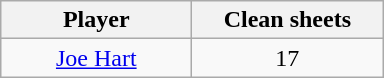<table class="wikitable">
<tr>
<th style="width:120px;">Player</th>
<th style="width:120px;">Clean sheets</th>
</tr>
<tr>
<td style="text-align:center;"><a href='#'>Joe Hart</a></td>
<td style="text-align:center;">17</td>
</tr>
</table>
